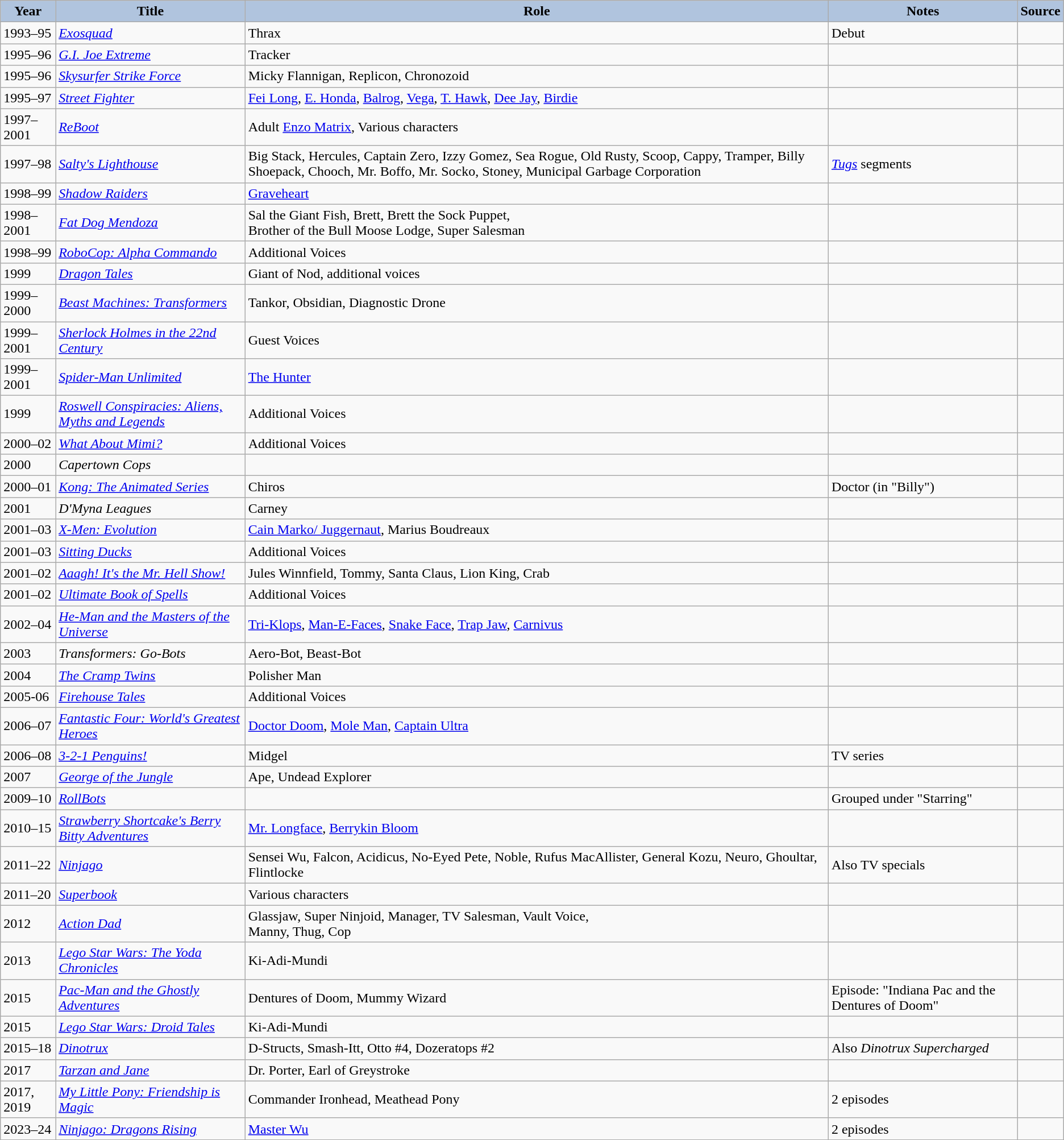<table class="wikitable sortable plainrowheaders" style="width=100%; font-size: 100%;">
<tr>
<th style="background:#b0c4de;">Year</th>
<th style="background:#b0c4de;">Title</th>
<th style="background:#b0c4de;">Role</th>
<th style="background:#b0c4de;">Notes</th>
<th style="background:#b0c4de;">Source</th>
</tr>
<tr>
<td>1993–95</td>
<td><em><a href='#'>Exosquad</a></em></td>
<td>Thrax</td>
<td>Debut</td>
<td></td>
</tr>
<tr>
<td>1995–96</td>
<td><em><a href='#'>G.I. Joe Extreme</a></em></td>
<td>Tracker</td>
<td></td>
<td></td>
</tr>
<tr>
<td>1995–96</td>
<td><em><a href='#'>Skysurfer Strike Force</a></em></td>
<td>Micky Flannigan, Replicon, Chronozoid</td>
<td></td>
<td></td>
</tr>
<tr>
<td>1995–97</td>
<td><em><a href='#'>Street Fighter</a></em></td>
<td><a href='#'>Fei Long</a>, <a href='#'>E. Honda</a>, <a href='#'>Balrog</a>, <a href='#'>Vega</a>, <a href='#'>T. Hawk</a>, <a href='#'>Dee Jay</a>, <a href='#'>Birdie</a></td>
<td></td>
<td></td>
</tr>
<tr>
<td>1997–2001</td>
<td><em><a href='#'>ReBoot</a></em></td>
<td>Adult <a href='#'>Enzo Matrix</a>, Various characters</td>
<td></td>
<td></td>
</tr>
<tr>
<td>1997–98</td>
<td><em><a href='#'>Salty's Lighthouse</a></em></td>
<td>Big Stack, Hercules, Captain Zero, Izzy Gomez, Sea Rogue, Old Rusty, Scoop, Cappy, Tramper, Billy Shoepack, Chooch, Mr. Boffo, Mr. Socko, Stoney, Municipal Garbage Corporation</td>
<td><em><a href='#'>Tugs</a></em> segments</td>
<td></td>
</tr>
<tr>
<td>1998–99</td>
<td><em><a href='#'>Shadow Raiders</a></em></td>
<td><a href='#'>Graveheart</a></td>
<td></td>
<td></td>
</tr>
<tr>
<td>1998–2001</td>
<td><em><a href='#'>Fat Dog Mendoza</a></em></td>
<td>Sal the Giant Fish, Brett, Brett the Sock Puppet,<br> Brother of the Bull Moose Lodge, Super Salesman</td>
<td></td>
<td></td>
</tr>
<tr>
<td>1998–99</td>
<td><em><a href='#'>RoboCop: Alpha Commando</a></em></td>
<td>Additional Voices</td>
<td></td>
<td></td>
</tr>
<tr>
<td>1999</td>
<td><em><a href='#'>Dragon Tales</a></em></td>
<td>Giant of Nod, additional voices</td>
<td></td>
<td></td>
</tr>
<tr>
<td>1999–2000</td>
<td><em><a href='#'>Beast Machines: Transformers</a></em></td>
<td>Tankor, Obsidian, Diagnostic Drone</td>
<td></td>
<td></td>
</tr>
<tr>
<td>1999–2001</td>
<td><em><a href='#'>Sherlock Holmes in the 22nd Century</a></em></td>
<td>Guest Voices</td>
<td></td>
<td></td>
</tr>
<tr>
<td>1999–2001</td>
<td><em><a href='#'>Spider-Man Unlimited</a></em></td>
<td><a href='#'>The Hunter</a></td>
<td></td>
<td></td>
</tr>
<tr>
<td>1999</td>
<td><em><a href='#'>Roswell Conspiracies: Aliens, Myths and Legends</a></em></td>
<td>Additional Voices</td>
<td></td>
<td></td>
</tr>
<tr>
<td>2000–02</td>
<td><em><a href='#'>What About Mimi?</a></em></td>
<td>Additional Voices</td>
<td></td>
<td></td>
</tr>
<tr>
<td>2000</td>
<td><em>Capertown Cops</em></td>
<td></td>
<td></td>
<td></td>
</tr>
<tr>
<td>2000–01</td>
<td><em><a href='#'>Kong: The Animated Series</a></em></td>
<td>Chiros</td>
<td>Doctor (in "Billy")</td>
<td></td>
</tr>
<tr>
<td>2001</td>
<td><em>D'Myna Leagues</em></td>
<td>Carney</td>
<td></td>
<td></td>
</tr>
<tr>
<td>2001–03</td>
<td><em><a href='#'>X-Men: Evolution</a></em></td>
<td><a href='#'>Cain Marko/ Juggernaut</a>, Marius Boudreaux</td>
<td></td>
<td></td>
</tr>
<tr>
<td>2001–03</td>
<td><em><a href='#'>Sitting Ducks</a></em></td>
<td>Additional Voices</td>
<td></td>
<td></td>
</tr>
<tr>
<td>2001–02</td>
<td><em><a href='#'>Aaagh! It's the Mr. Hell Show!</a></em></td>
<td>Jules Winnfield, Tommy, Santa Claus, Lion King, Crab</td>
<td></td>
<td></td>
</tr>
<tr>
<td>2001–02</td>
<td><em><a href='#'>Ultimate Book of Spells</a></em></td>
<td>Additional Voices</td>
<td></td>
<td></td>
</tr>
<tr>
<td>2002–04</td>
<td><em><a href='#'>He-Man and the Masters of the Universe</a></em></td>
<td><a href='#'>Tri-Klops</a>, <a href='#'>Man-E-Faces</a>, <a href='#'>Snake Face</a>, <a href='#'>Trap Jaw</a>, <a href='#'>Carnivus</a></td>
<td></td>
<td></td>
</tr>
<tr>
<td>2003</td>
<td><em>Transformers: Go-Bots</em></td>
<td>Aero-Bot, Beast-Bot</td>
<td></td>
<td></td>
</tr>
<tr>
<td>2004</td>
<td><em><a href='#'>The Cramp Twins</a></em></td>
<td>Polisher Man</td>
<td></td>
<td></td>
</tr>
<tr>
<td>2005-06</td>
<td><em><a href='#'>Firehouse Tales</a></em></td>
<td>Additional Voices</td>
<td></td>
<td></td>
</tr>
<tr>
<td>2006–07</td>
<td><em><a href='#'>Fantastic Four: World's Greatest Heroes</a></em></td>
<td><a href='#'>Doctor Doom</a>, <a href='#'>Mole Man</a>, <a href='#'>Captain Ultra</a></td>
<td></td>
<td></td>
</tr>
<tr>
<td>2006–08</td>
<td><em><a href='#'>3-2-1 Penguins!</a></em></td>
<td>Midgel</td>
<td>TV series</td>
<td></td>
</tr>
<tr>
<td>2007</td>
<td><em><a href='#'>George of the Jungle</a></em></td>
<td>Ape, Undead Explorer</td>
<td></td>
<td></td>
</tr>
<tr>
<td>2009–10</td>
<td><em><a href='#'>RollBots</a></em></td>
<td></td>
<td>Grouped under "Starring"</td>
<td></td>
</tr>
<tr>
<td>2010–15</td>
<td><em><a href='#'>Strawberry Shortcake's Berry Bitty Adventures</a></em></td>
<td><a href='#'>Mr. Longface</a>, <a href='#'>Berrykin Bloom</a></td>
<td></td>
<td></td>
</tr>
<tr>
<td>2011–22</td>
<td><em><a href='#'>Ninjago</a></em></td>
<td>Sensei Wu, Falcon, Acidicus, No-Eyed Pete, Noble, Rufus MacAllister, General Kozu, Neuro, Ghoultar, Flintlocke</td>
<td>Also TV specials</td>
<td></td>
</tr>
<tr>
<td>2011–20</td>
<td><em><a href='#'>Superbook</a></em></td>
<td>Various characters</td>
<td></td>
<td></td>
</tr>
<tr>
<td>2012</td>
<td><em><a href='#'>Action Dad</a></em></td>
<td>Glassjaw, Super Ninjoid, Manager, TV Salesman, Vault Voice,<br> Manny, Thug, Cop</td>
<td></td>
<td></td>
</tr>
<tr>
<td>2013</td>
<td><em><a href='#'>Lego Star Wars: The Yoda Chronicles</a></em></td>
<td>Ki-Adi-Mundi</td>
<td></td>
<td></td>
</tr>
<tr>
<td>2015</td>
<td><em><a href='#'>Pac-Man and the Ghostly Adventures</a></em></td>
<td>Dentures of Doom, Mummy Wizard</td>
<td>Episode: "Indiana Pac and the Dentures of Doom"</td>
<td></td>
</tr>
<tr>
<td>2015</td>
<td><em><a href='#'>Lego Star Wars: Droid Tales</a></em></td>
<td>Ki-Adi-Mundi</td>
<td></td>
<td></td>
</tr>
<tr>
<td>2015–18</td>
<td><em><a href='#'>Dinotrux</a></em></td>
<td>D-Structs, Smash-Itt, Otto #4, Dozeratops #2</td>
<td>Also <em>Dinotrux Supercharged</em></td>
<td></td>
</tr>
<tr>
<td>2017</td>
<td><em><a href='#'>Tarzan and Jane</a></em></td>
<td>Dr. Porter, Earl of Greystroke</td>
<td></td>
<td></td>
</tr>
<tr>
<td>2017, 2019</td>
<td><em><a href='#'>My Little Pony: Friendship is Magic</a></em></td>
<td>Commander Ironhead, Meathead Pony</td>
<td>2 episodes</td>
<td></td>
</tr>
<tr>
<td>2023–24</td>
<td><em><a href='#'>Ninjago: Dragons Rising</a></em></td>
<td><a href='#'>Master Wu</a></td>
<td>2 episodes</td>
<td></td>
</tr>
</table>
